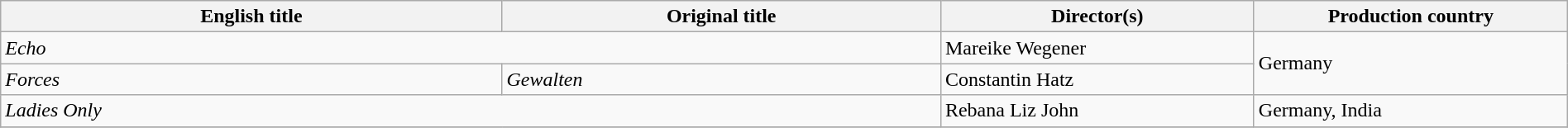<table class="wikitable" width="100%" cellpadding="5">
<tr>
<th scope="col" width="32%">English title</th>
<th scope="col" width="28%">Original title</th>
<th scope="col" width="20%">Director(s)</th>
<th scope="col" width="20%">Production country</th>
</tr>
<tr>
<td colspan="2"><em>Echo</em></td>
<td>Mareike Wegener</td>
<td rowspan="2">Germany</td>
</tr>
<tr>
<td><em>Forces</em></td>
<td><em>Gewalten</em></td>
<td>Constantin Hatz</td>
</tr>
<tr>
<td colspan="2"><em>Ladies Only</em></td>
<td>Rebana Liz John</td>
<td>Germany, India</td>
</tr>
<tr>
</tr>
</table>
